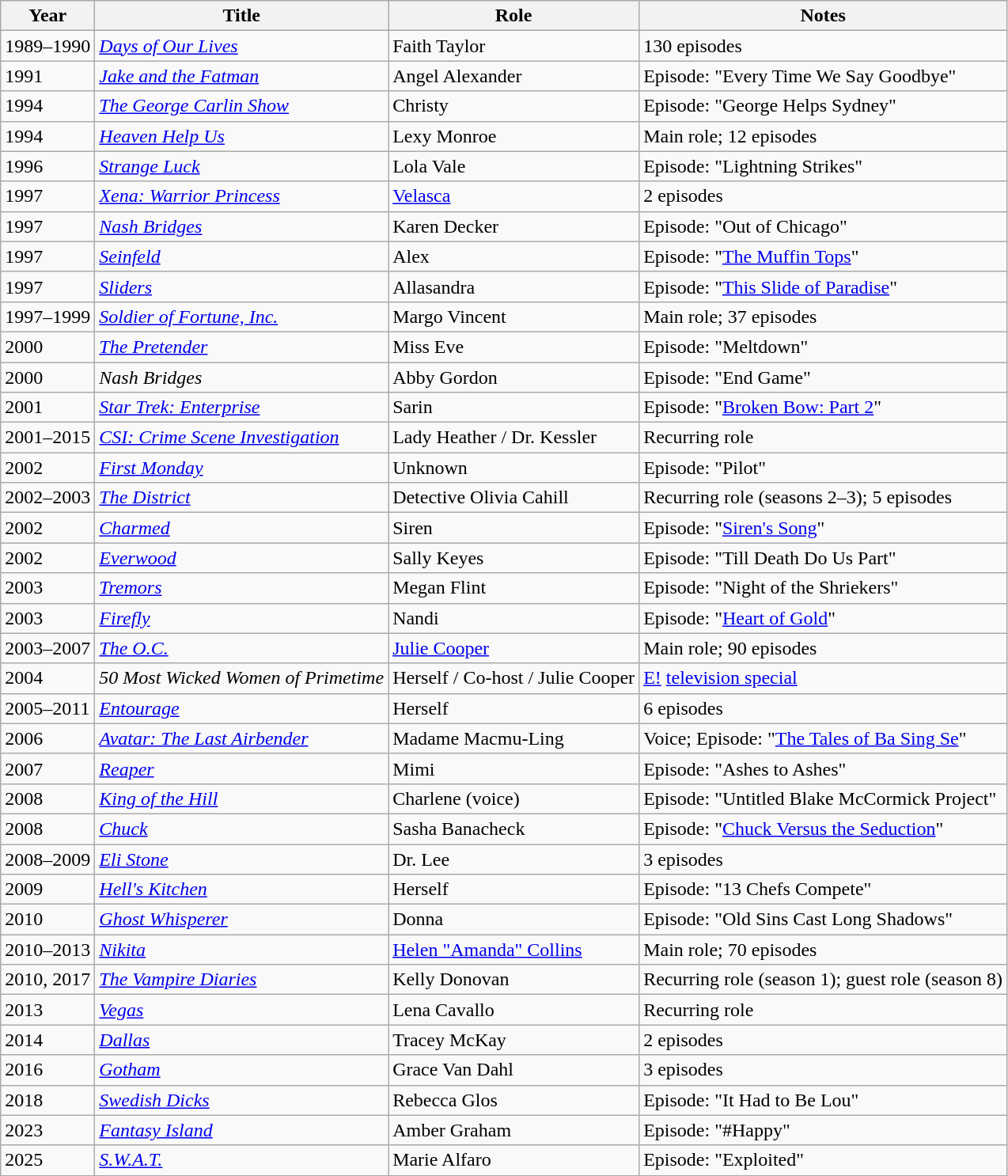<table class="wikitable sortable">
<tr>
<th>Year</th>
<th>Title</th>
<th>Role</th>
<th class="unsortable">Notes</th>
</tr>
<tr>
<td>1989–1990</td>
<td><em><a href='#'>Days of Our Lives</a></em></td>
<td>Faith Taylor</td>
<td>130 episodes</td>
</tr>
<tr>
<td>1991</td>
<td><em><a href='#'>Jake and the Fatman</a></em></td>
<td>Angel Alexander</td>
<td>Episode: "Every Time We Say Goodbye"</td>
</tr>
<tr>
<td>1994</td>
<td data-sort-value="George Carlin Show, The"><em><a href='#'>The George Carlin Show</a></em></td>
<td>Christy</td>
<td>Episode: "George Helps Sydney"</td>
</tr>
<tr>
<td>1994</td>
<td><em><a href='#'>Heaven Help Us</a></em></td>
<td>Lexy Monroe</td>
<td>Main role; 12 episodes</td>
</tr>
<tr>
<td>1996</td>
<td><em><a href='#'>Strange Luck</a></em></td>
<td>Lola Vale</td>
<td>Episode: "Lightning Strikes"</td>
</tr>
<tr>
<td>1997</td>
<td><em><a href='#'>Xena: Warrior Princess</a></em></td>
<td><a href='#'>Velasca</a></td>
<td>2 episodes</td>
</tr>
<tr>
<td>1997</td>
<td><em><a href='#'>Nash Bridges</a></em></td>
<td>Karen Decker</td>
<td>Episode: "Out of Chicago"</td>
</tr>
<tr>
<td>1997</td>
<td><em><a href='#'>Seinfeld</a></em></td>
<td>Alex</td>
<td>Episode: "<a href='#'>The Muffin Tops</a>"</td>
</tr>
<tr>
<td>1997</td>
<td><em><a href='#'>Sliders</a></em></td>
<td>Allasandra</td>
<td>Episode: "<a href='#'>This Slide of Paradise</a>"</td>
</tr>
<tr>
<td>1997–1999</td>
<td><em><a href='#'>Soldier of Fortune, Inc.</a></em></td>
<td>Margo Vincent</td>
<td>Main role; 37 episodes</td>
</tr>
<tr>
<td>2000</td>
<td data-sort-value="Pretender, The"><em><a href='#'>The Pretender</a></em></td>
<td>Miss Eve</td>
<td>Episode: "Meltdown"</td>
</tr>
<tr>
<td>2000</td>
<td><em>Nash Bridges</em></td>
<td>Abby Gordon</td>
<td>Episode: "End Game"</td>
</tr>
<tr>
<td>2001</td>
<td><em><a href='#'>Star Trek: Enterprise</a></em></td>
<td>Sarin</td>
<td>Episode: "<a href='#'>Broken Bow: Part 2</a>"</td>
</tr>
<tr>
<td>2001–2015</td>
<td><em><a href='#'>CSI: Crime Scene Investigation</a></em></td>
<td>Lady Heather / Dr. Kessler</td>
<td>Recurring role</td>
</tr>
<tr>
<td>2002</td>
<td><em><a href='#'>First Monday</a></em></td>
<td>Unknown</td>
<td>Episode: "Pilot"</td>
</tr>
<tr>
<td>2002–2003</td>
<td data-sort-value="District, The"><em><a href='#'>The District</a></em></td>
<td>Detective Olivia Cahill</td>
<td>Recurring role (seasons 2–3); 5 episodes</td>
</tr>
<tr>
<td>2002</td>
<td><em><a href='#'>Charmed</a></em></td>
<td>Siren</td>
<td>Episode: "<a href='#'>Siren's Song</a>"</td>
</tr>
<tr>
<td>2002</td>
<td><em><a href='#'>Everwood</a></em></td>
<td>Sally Keyes</td>
<td>Episode: "Till Death Do Us Part"</td>
</tr>
<tr>
<td>2003</td>
<td><em><a href='#'>Tremors</a></em></td>
<td>Megan Flint</td>
<td>Episode: "Night of the Shriekers"</td>
</tr>
<tr>
<td>2003</td>
<td><em><a href='#'>Firefly</a></em></td>
<td>Nandi</td>
<td>Episode: "<a href='#'>Heart of Gold</a>"</td>
</tr>
<tr>
<td>2003–2007</td>
<td data-sort-value="O.C., The"><em><a href='#'>The O.C.</a></em></td>
<td><a href='#'>Julie Cooper</a></td>
<td>Main role; 90 episodes</td>
</tr>
<tr>
<td>2004</td>
<td><em>50 Most Wicked Women of Primetime</em></td>
<td>Herself / Co-host / Julie Cooper</td>
<td><a href='#'>E!</a> <a href='#'>television special</a></td>
</tr>
<tr>
<td>2005–2011</td>
<td><em><a href='#'>Entourage</a></em></td>
<td>Herself</td>
<td>6 episodes</td>
</tr>
<tr>
<td>2006</td>
<td><em><a href='#'>Avatar: The Last Airbender</a></em></td>
<td>Madame Macmu-Ling</td>
<td>Voice; Episode: "<a href='#'>The Tales of Ba Sing Se</a>"</td>
</tr>
<tr>
<td>2007</td>
<td><em><a href='#'>Reaper</a></em></td>
<td>Mimi</td>
<td>Episode: "Ashes to Ashes"</td>
</tr>
<tr>
<td>2008</td>
<td><em><a href='#'>King of the Hill</a></em></td>
<td>Charlene (voice)</td>
<td>Episode: "Untitled Blake McCormick Project"</td>
</tr>
<tr>
<td>2008</td>
<td><em><a href='#'>Chuck</a></em></td>
<td>Sasha Banacheck</td>
<td>Episode: "<a href='#'>Chuck Versus the Seduction</a>"</td>
</tr>
<tr>
<td>2008–2009</td>
<td><em><a href='#'>Eli Stone</a></em></td>
<td>Dr. Lee</td>
<td>3 episodes</td>
</tr>
<tr>
<td>2009</td>
<td><em><a href='#'>Hell's Kitchen</a></em></td>
<td>Herself</td>
<td>Episode: "13 Chefs Compete"</td>
</tr>
<tr>
<td>2010</td>
<td><em><a href='#'>Ghost Whisperer</a></em></td>
<td>Donna</td>
<td>Episode: "Old Sins Cast Long Shadows"</td>
</tr>
<tr>
<td>2010–2013</td>
<td><em><a href='#'>Nikita</a></em></td>
<td><a href='#'>Helen "Amanda" Collins</a></td>
<td>Main role; 70 episodes</td>
</tr>
<tr>
<td>2010, 2017</td>
<td data-sort-value="Vampire Diaries, The"><em><a href='#'>The Vampire Diaries</a></em></td>
<td>Kelly Donovan</td>
<td>Recurring role (season 1); guest role (season 8)</td>
</tr>
<tr>
<td>2013</td>
<td><em><a href='#'>Vegas</a></em></td>
<td>Lena Cavallo</td>
<td>Recurring role</td>
</tr>
<tr>
<td>2014</td>
<td><em><a href='#'>Dallas</a></em></td>
<td>Tracey McKay</td>
<td>2 episodes</td>
</tr>
<tr>
<td>2016</td>
<td><em><a href='#'>Gotham</a></em></td>
<td>Grace Van Dahl</td>
<td>3 episodes</td>
</tr>
<tr>
<td>2018</td>
<td><em><a href='#'>Swedish Dicks</a></em></td>
<td>Rebecca Glos</td>
<td>Episode: "It Had to Be Lou"</td>
</tr>
<tr>
<td>2023</td>
<td><em><a href='#'>Fantasy Island</a></em></td>
<td>Amber Graham</td>
<td>Episode: "#Happy"</td>
</tr>
<tr>
<td>2025</td>
<td><em><a href='#'>S.W.A.T.</a></em></td>
<td>Marie Alfaro</td>
<td>Episode: "Exploited"</td>
</tr>
</table>
